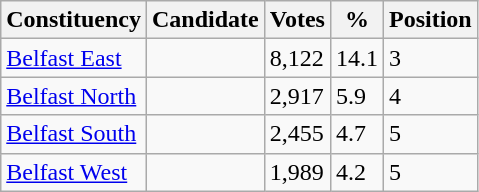<table class="wikitable sortable">
<tr>
<th>Constituency</th>
<th>Candidate</th>
<th>Votes</th>
<th>%</th>
<th>Position</th>
</tr>
<tr>
<td><a href='#'>Belfast East</a></td>
<td></td>
<td>8,122</td>
<td>14.1</td>
<td>3</td>
</tr>
<tr>
<td><a href='#'>Belfast North</a></td>
<td></td>
<td>2,917</td>
<td>5.9</td>
<td>4</td>
</tr>
<tr>
<td><a href='#'>Belfast South</a></td>
<td></td>
<td>2,455</td>
<td>4.7</td>
<td>5</td>
</tr>
<tr>
<td><a href='#'>Belfast West</a></td>
<td></td>
<td>1,989</td>
<td>4.2</td>
<td>5</td>
</tr>
</table>
